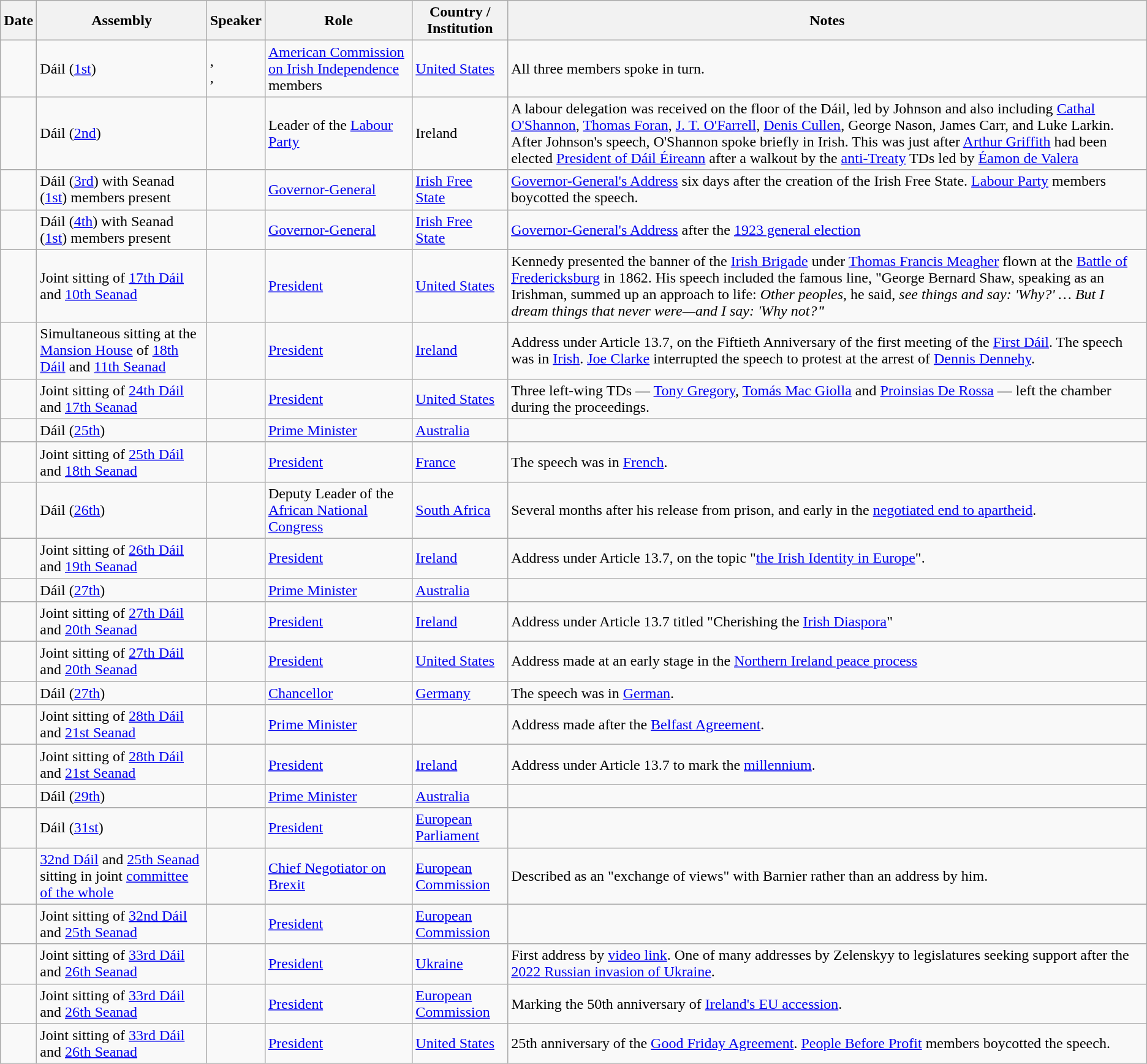<table class="wikitable sortable">
<tr>
<th>Date</th>
<th>Assembly</th>
<th>Speaker</th>
<th>Role</th>
<th>Country /<br>Institution</th>
<th>Notes</th>
</tr>
<tr>
<td></td>
<td> Dáil (<a href='#'>1st</a>)</td>
<td>,<br>,<br></td>
<td><a href='#'>American Commission on Irish Independence</a> members</td>
<td><a href='#'>United States</a></td>
<td>All three members spoke in turn.</td>
</tr>
<tr>
<td></td>
<td> Dáil (<a href='#'>2nd</a>)</td>
<td></td>
<td>Leader of the <a href='#'>Labour Party</a></td>
<td>Ireland</td>
<td>A labour delegation was received on the floor of the Dáil, led by Johnson and also including <a href='#'>Cathal O'Shannon</a>, <a href='#'>Thomas Foran</a>, <a href='#'>J. T. O'Farrell</a>, <a href='#'>Denis Cullen</a>, George Nason, James Carr, and Luke Larkin. After Johnson's speech, O'Shannon spoke briefly in Irish. This was just after <a href='#'>Arthur Griffith</a> had been elected <a href='#'>President of Dáil Éireann</a> after a walkout by the <a href='#'>anti-Treaty</a> TDs led by <a href='#'>Éamon de Valera</a></td>
</tr>
<tr>
<td></td>
<td> Dáil (<a href='#'>3rd</a>) with Seanad (<a href='#'>1st</a>) members present</td>
<td></td>
<td><a href='#'>Governor-General</a></td>
<td><a href='#'>Irish Free State</a></td>
<td><a href='#'>Governor-General's Address</a> six days after the creation of the Irish Free State. <a href='#'>Labour Party</a> members boycotted the speech.</td>
</tr>
<tr>
<td></td>
<td> Dáil (<a href='#'>4th</a>) with Seanad (<a href='#'>1st</a>) members present</td>
<td></td>
<td><a href='#'>Governor-General</a></td>
<td><a href='#'>Irish Free State</a></td>
<td><a href='#'>Governor-General's Address</a> after the <a href='#'>1923 general election</a></td>
</tr>
<tr>
<td></td>
<td> Joint sitting of <a href='#'>17th Dáil</a> and <a href='#'>10th Seanad</a></td>
<td></td>
<td><a href='#'>President</a></td>
<td><a href='#'>United States</a></td>
<td>Kennedy presented the banner of the <a href='#'>Irish Brigade</a> under <a href='#'>Thomas Francis Meagher</a> flown at the <a href='#'>Battle of Fredericksburg</a> in 1862. His speech included the famous line, "George Bernard Shaw, speaking as an Irishman, summed up an approach to life: <em>Other peoples</em>, he said, <em>see things and say: 'Why?' … But I dream things that never were—and I say: 'Why not?<strong>"</td>
</tr>
<tr>
<td></td>
<td> Simultaneous sitting at the <a href='#'>Mansion House</a> of <a href='#'>18th Dáil</a> and <a href='#'>11th Seanad</a></td>
<td></td>
<td><a href='#'>President</a></td>
<td><a href='#'>Ireland</a></td>
<td>Address under Article 13.7, on the Fiftieth Anniversary of the first meeting of the <a href='#'>First Dáil</a>. The speech was in <a href='#'>Irish</a>. <a href='#'>Joe Clarke</a> interrupted the speech to protest at the arrest of <a href='#'>Dennis Dennehy</a>.</td>
</tr>
<tr>
<td></td>
<td> Joint sitting of <a href='#'>24th Dáil</a> and <a href='#'>17th Seanad</a></td>
<td></td>
<td><a href='#'>President</a></td>
<td><a href='#'>United States</a></td>
<td>Three left-wing TDs — <a href='#'>Tony Gregory</a>, <a href='#'>Tomás Mac Giolla</a> and <a href='#'>Proinsias De Rossa</a> — left the chamber during the proceedings.</td>
</tr>
<tr>
<td></td>
<td> Dáil (<a href='#'>25th</a>)</td>
<td></td>
<td><a href='#'>Prime Minister</a></td>
<td><a href='#'>Australia</a></td>
<td></td>
</tr>
<tr>
<td></td>
<td> Joint sitting of <a href='#'>25th Dáil</a> and <a href='#'>18th Seanad</a></td>
<td></td>
<td><a href='#'>President</a></td>
<td><a href='#'>France</a></td>
<td>The speech was in <a href='#'>French</a>.</td>
</tr>
<tr>
<td></td>
<td> Dáil (<a href='#'>26th</a>)</td>
<td></td>
<td>Deputy Leader of the <a href='#'>African National Congress</a></td>
<td><a href='#'>South Africa</a></td>
<td>Several months after his release from prison, and early in the <a href='#'>negotiated end to apartheid</a>.</td>
</tr>
<tr>
<td></td>
<td> Joint sitting of <a href='#'>26th Dáil</a> and <a href='#'>19th Seanad</a></td>
<td></td>
<td><a href='#'>President</a></td>
<td><a href='#'>Ireland</a></td>
<td>Address under Article 13.7, on the topic "<a href='#'>the Irish Identity in Europe</a>".</td>
</tr>
<tr>
<td></td>
<td> Dáil (<a href='#'>27th</a>)</td>
<td></td>
<td><a href='#'>Prime Minister</a></td>
<td><a href='#'>Australia</a></td>
<td></td>
</tr>
<tr>
<td></td>
<td> Joint sitting of <a href='#'>27th Dáil</a> and <a href='#'>20th Seanad</a></td>
<td></td>
<td><a href='#'>President</a></td>
<td><a href='#'>Ireland</a></td>
<td>Address under Article 13.7 titled "Cherishing the <a href='#'>Irish Diaspora</a>"</td>
</tr>
<tr>
<td></td>
<td> Joint sitting of <a href='#'>27th Dáil</a> and <a href='#'>20th Seanad</a></td>
<td></td>
<td><a href='#'>President</a></td>
<td><a href='#'>United States</a></td>
<td>Address made at an early stage in the <a href='#'>Northern Ireland peace process</a></td>
</tr>
<tr>
<td></td>
<td> Dáil (<a href='#'>27th</a>)</td>
<td></td>
<td><a href='#'>Chancellor</a></td>
<td><a href='#'>Germany</a></td>
<td>The speech was in <a href='#'>German</a>.</td>
</tr>
<tr>
<td></td>
<td> Joint sitting of <a href='#'>28th Dáil</a> and <a href='#'>21st Seanad</a></td>
<td></td>
<td><a href='#'>Prime Minister</a></td>
<td></td>
<td>Address made after the <a href='#'>Belfast Agreement</a>.</td>
</tr>
<tr>
<td></td>
<td> Joint sitting of <a href='#'>28th Dáil</a> and <a href='#'>21st Seanad</a></td>
<td></td>
<td><a href='#'>President</a></td>
<td><a href='#'>Ireland</a></td>
<td>Address under Article 13.7 to mark the <a href='#'>millennium</a>.</td>
</tr>
<tr>
<td></td>
<td> Dáil (<a href='#'>29th</a>)</td>
<td></td>
<td><a href='#'>Prime Minister</a></td>
<td><a href='#'>Australia</a></td>
<td></td>
</tr>
<tr>
<td></td>
<td> Dáil (<a href='#'>31st</a>)</td>
<td></td>
<td><a href='#'>President</a></td>
<td><a href='#'>European Parliament</a></td>
<td></td>
</tr>
<tr>
<td></td>
<td> <a href='#'>32nd Dáil</a> and <a href='#'>25th Seanad</a> sitting in joint <a href='#'>committee of the whole</a></td>
<td></td>
<td><a href='#'>Chief Negotiator on Brexit</a></td>
<td><a href='#'>European Commission</a></td>
<td>Described as an "exchange of views" with Barnier rather than an address by him.</td>
</tr>
<tr>
<td></td>
<td> Joint sitting of <a href='#'>32nd Dáil</a> and <a href='#'>25th Seanad</a></td>
<td></td>
<td><a href='#'>President</a></td>
<td><a href='#'>European Commission</a></td>
<td></td>
</tr>
<tr>
<td></td>
<td> Joint sitting of <a href='#'>33rd Dáil</a> and <a href='#'>26th Seanad</a></td>
<td></td>
<td><a href='#'>President</a></td>
<td><a href='#'>Ukraine</a></td>
<td>First address by <a href='#'>video link</a>. One of many addresses by Zelenskyy to legislatures seeking support after the <a href='#'>2022 Russian invasion of Ukraine</a>.</td>
</tr>
<tr>
<td></td>
<td> Joint sitting of <a href='#'>33rd Dáil</a> and <a href='#'>26th Seanad</a></td>
<td></td>
<td><a href='#'>President</a></td>
<td><a href='#'>European Commission</a></td>
<td>Marking the 50th anniversary of <a href='#'>Ireland's EU accession</a>.</td>
</tr>
<tr>
<td></td>
<td> Joint sitting of <a href='#'>33rd Dáil</a> and <a href='#'>26th Seanad</a></td>
<td></td>
<td><a href='#'>President</a></td>
<td><a href='#'>United States</a></td>
<td>25th anniversary of the <a href='#'>Good Friday Agreement</a>.  <a href='#'>People Before Profit</a> members boycotted the speech.</td>
</tr>
</table>
